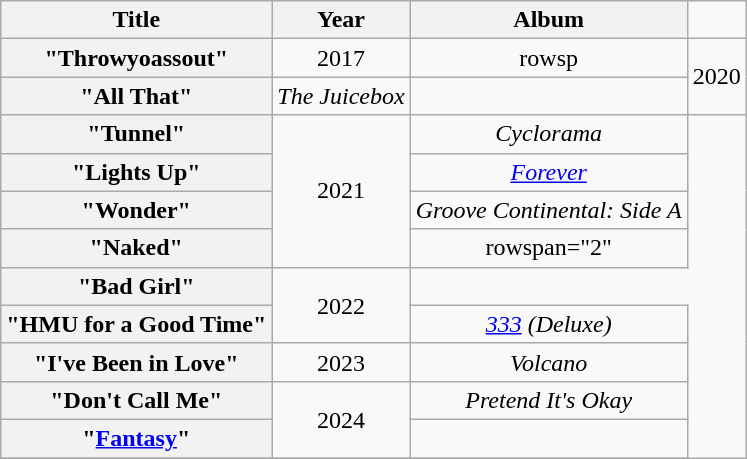<table class="wikitable plainrowheaders" style="text-align:center;">
<tr>
<th>Title</th>
<th>Year</th>
<th>Album</th>
</tr>
<tr>
<th scope="row">"Throwyoassout"<br></th>
<td>2017</td>
<td>rowsp</td>
<td rowspan="2">2020</td>
</tr>
<tr>
<th scope="row">"All That"<br></th>
<td><em>The Juicebox</em></td>
</tr>
<tr>
<th scope="row">"Tunnel"<br></th>
<td rowspan="4">2021</td>
<td><em>Cyclorama</em></td>
</tr>
<tr>
<th scope="row">"Lights Up"<br></th>
<td><em><a href='#'>Forever</a></em></td>
</tr>
<tr>
<th scope="row">"Wonder"<br></th>
<td><em>Groove Continental: Side A</em></td>
</tr>
<tr>
<th scope="row">"Naked"<br></th>
<td>rowspan="2" </td>
</tr>
<tr>
<th scope="row">"Bad Girl"<br></th>
<td rowspan="2">2022</td>
</tr>
<tr>
<th scope="row">"HMU for a Good Time"<br></th>
<td><em><a href='#'>333</a> (Deluxe)</em></td>
</tr>
<tr>
<th scope="row">"I've Been in Love"<br></th>
<td>2023</td>
<td><em>Volcano</em></td>
</tr>
<tr>
<th scope="row">"Don't Call Me"<br></th>
<td rowspan="2">2024</td>
<td><em>Pretend It's Okay</em></td>
</tr>
<tr>
<th scope="row">"<a href='#'>Fantasy</a>"<br></th>
<td></td>
</tr>
<tr>
</tr>
</table>
